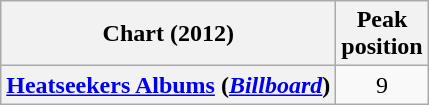<table class="wikitable plainrowheaders" style="text-align:center">
<tr>
<th scope="col">Chart (2012)</th>
<th scope="col">Peak<br>position</th>
</tr>
<tr>
<th scope="row"><a href='#'>Heatseekers Albums</a> (<em><a href='#'>Billboard</a></em>)</th>
<td>9</td>
</tr>
</table>
